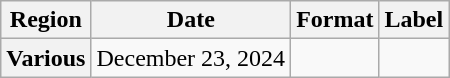<table class="wikitable plainrowheaders">
<tr>
<th scope="col">Region</th>
<th scope="col">Date</th>
<th scope="col">Format</th>
<th scope="col">Label</th>
</tr>
<tr>
<th scope="row">Various </th>
<td>December 23, 2024</td>
<td></td>
<td></td>
</tr>
</table>
